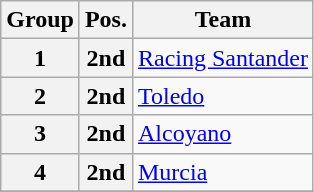<table class="wikitable">
<tr>
<th>Group</th>
<th>Pos.</th>
<th>Team</th>
</tr>
<tr>
<th>1</th>
<th>2nd</th>
<td><a href='#'>Racing Santander</a></td>
</tr>
<tr>
<th>2</th>
<th>2nd</th>
<td><a href='#'>Toledo</a></td>
</tr>
<tr>
<th>3</th>
<th>2nd</th>
<td><a href='#'>Alcoyano</a></td>
</tr>
<tr>
<th>4</th>
<th>2nd</th>
<td><a href='#'>Murcia</a></td>
</tr>
<tr>
</tr>
</table>
